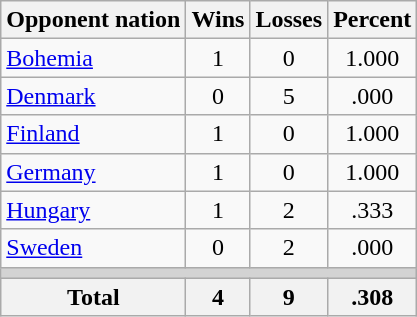<table class=wikitable>
<tr>
<th>Opponent nation</th>
<th>Wins</th>
<th>Losses</th>
<th>Percent</th>
</tr>
<tr align=center>
<td align=left><a href='#'>Bohemia</a></td>
<td>1</td>
<td>0</td>
<td>1.000</td>
</tr>
<tr align=center>
<td align=left><a href='#'>Denmark</a></td>
<td>0</td>
<td>5</td>
<td>.000</td>
</tr>
<tr align=center>
<td align=left><a href='#'>Finland</a></td>
<td>1</td>
<td>0</td>
<td>1.000</td>
</tr>
<tr align=center>
<td align=left><a href='#'>Germany</a></td>
<td>1</td>
<td>0</td>
<td>1.000</td>
</tr>
<tr align=center>
<td align=left><a href='#'>Hungary</a></td>
<td>1</td>
<td>2</td>
<td>.333</td>
</tr>
<tr align=center>
<td align=left><a href='#'>Sweden</a></td>
<td>0</td>
<td>2</td>
<td>.000</td>
</tr>
<tr>
<td colspan=4 bgcolor=lightgray></td>
</tr>
<tr>
<th>Total</th>
<th>4</th>
<th>9</th>
<th>.308</th>
</tr>
</table>
